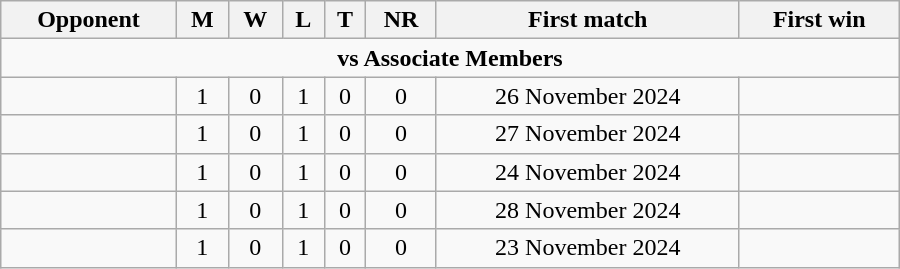<table class="wikitable" style="text-align: center; width: 600px;">
<tr>
<th>Opponent</th>
<th>M</th>
<th>W</th>
<th>L</th>
<th>T</th>
<th>NR</th>
<th>First match</th>
<th>First win</th>
</tr>
<tr>
<td colspan="8" style="text-align:center;"><strong>vs Associate Members</strong></td>
</tr>
<tr>
<td align=left></td>
<td>1</td>
<td>0</td>
<td>1</td>
<td>0</td>
<td>0</td>
<td>26 November 2024</td>
<td></td>
</tr>
<tr>
<td align=left></td>
<td>1</td>
<td>0</td>
<td>1</td>
<td>0</td>
<td>0</td>
<td>27 November 2024</td>
<td></td>
</tr>
<tr>
<td align=left></td>
<td>1</td>
<td>0</td>
<td>1</td>
<td>0</td>
<td>0</td>
<td>24 November 2024</td>
<td></td>
</tr>
<tr>
<td align=left></td>
<td>1</td>
<td>0</td>
<td>1</td>
<td>0</td>
<td>0</td>
<td>28 November 2024</td>
<td></td>
</tr>
<tr>
<td align=left></td>
<td>1</td>
<td>0</td>
<td>1</td>
<td>0</td>
<td>0</td>
<td>23 November 2024</td>
<td></td>
</tr>
</table>
